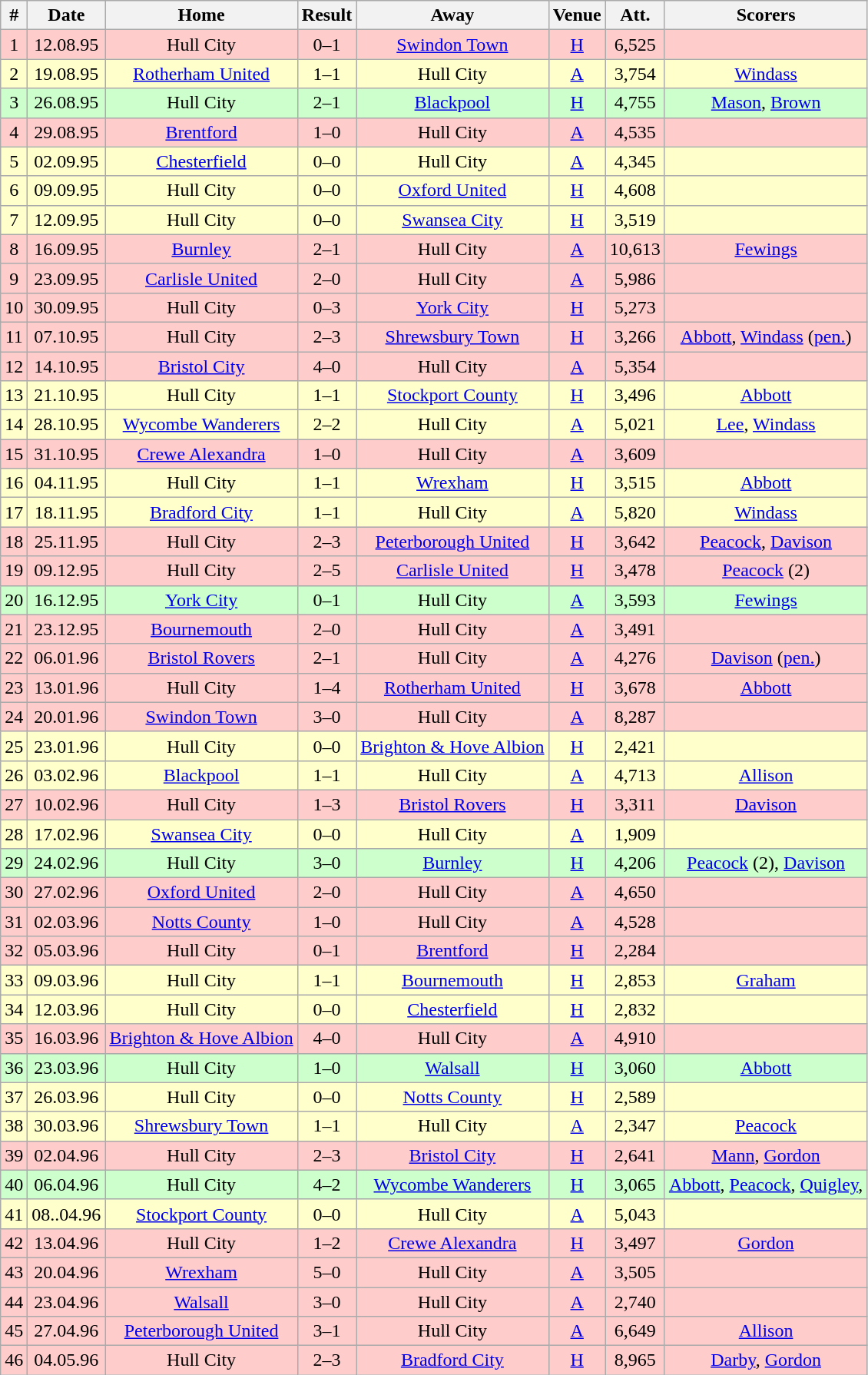<table class="wikitable " style="font-size:100%; text-align:center">
<tr>
<th>#</th>
<th>Date</th>
<th>Home</th>
<th>Result</th>
<th>Away</th>
<th>Venue</th>
<th>Att.</th>
<th>Scorers</th>
</tr>
<tr style="background: #FFCCCC;">
<td>1</td>
<td>12.08.95</td>
<td>Hull City</td>
<td>0–1</td>
<td><a href='#'>Swindon Town</a></td>
<td><a href='#'>H</a></td>
<td>6,525</td>
<td></td>
</tr>
<tr style="background: #FFFFCC;">
<td>2</td>
<td>19.08.95</td>
<td><a href='#'>Rotherham United</a></td>
<td>1–1</td>
<td>Hull City</td>
<td><a href='#'>A</a></td>
<td>3,754</td>
<td><a href='#'>Windass</a></td>
</tr>
<tr style="background: #CCFFCC;">
<td>3</td>
<td>26.08.95</td>
<td>Hull City</td>
<td>2–1</td>
<td><a href='#'>Blackpool</a></td>
<td><a href='#'>H</a></td>
<td>4,755</td>
<td><a href='#'>Mason</a>, <a href='#'>Brown</a></td>
</tr>
<tr style="background: #FFCCCC;">
<td>4</td>
<td>29.08.95</td>
<td><a href='#'>Brentford</a></td>
<td>1–0</td>
<td>Hull City</td>
<td><a href='#'>A</a></td>
<td>4,535</td>
<td></td>
</tr>
<tr style="background: #FFFFCC;">
<td>5</td>
<td>02.09.95</td>
<td><a href='#'>Chesterfield</a></td>
<td>0–0</td>
<td>Hull City</td>
<td><a href='#'>A</a></td>
<td>4,345</td>
<td></td>
</tr>
<tr style="background: #FFFFCC;">
<td>6</td>
<td>09.09.95</td>
<td>Hull City</td>
<td>0–0</td>
<td><a href='#'>Oxford United</a></td>
<td><a href='#'>H</a></td>
<td>4,608</td>
<td></td>
</tr>
<tr style="background: #FFFFCC;">
<td>7</td>
<td>12.09.95</td>
<td>Hull City</td>
<td>0–0</td>
<td><a href='#'>Swansea City</a></td>
<td><a href='#'>H</a></td>
<td>3,519</td>
<td></td>
</tr>
<tr style="background: #FFCCCC;">
<td>8</td>
<td>16.09.95</td>
<td><a href='#'>Burnley</a></td>
<td>2–1</td>
<td>Hull City</td>
<td><a href='#'>A</a></td>
<td>10,613</td>
<td><a href='#'>Fewings</a></td>
</tr>
<tr style="background: #FFCCCC;">
<td>9</td>
<td>23.09.95</td>
<td><a href='#'>Carlisle United</a></td>
<td>2–0</td>
<td>Hull City</td>
<td><a href='#'>A</a></td>
<td>5,986</td>
<td></td>
</tr>
<tr style="background: #FFCCCC;">
<td>10</td>
<td>30.09.95</td>
<td>Hull City</td>
<td>0–3</td>
<td><a href='#'>York City</a></td>
<td><a href='#'>H</a></td>
<td>5,273</td>
<td></td>
</tr>
<tr style="background: #FFCCCC;">
<td>11</td>
<td>07.10.95</td>
<td>Hull City</td>
<td>2–3</td>
<td><a href='#'>Shrewsbury Town</a></td>
<td><a href='#'>H</a></td>
<td>3,266</td>
<td><a href='#'>Abbott</a>, <a href='#'>Windass</a> (<a href='#'>pen.</a>)</td>
</tr>
<tr style="background: #FFCCCC;">
<td>12</td>
<td>14.10.95</td>
<td><a href='#'>Bristol City</a></td>
<td>4–0</td>
<td>Hull City</td>
<td><a href='#'>A</a></td>
<td>5,354</td>
<td></td>
</tr>
<tr style="background: #FFFFCC;">
<td>13</td>
<td>21.10.95</td>
<td>Hull City</td>
<td>1–1</td>
<td><a href='#'>Stockport County</a></td>
<td><a href='#'>H</a></td>
<td>3,496</td>
<td><a href='#'>Abbott</a></td>
</tr>
<tr style="background: #FFFFCC;">
<td>14</td>
<td>28.10.95</td>
<td><a href='#'>Wycombe Wanderers</a></td>
<td>2–2</td>
<td>Hull City</td>
<td><a href='#'>A</a></td>
<td>5,021</td>
<td><a href='#'>Lee</a>, <a href='#'>Windass</a></td>
</tr>
<tr style="background: #FFCCCC;">
<td>15</td>
<td>31.10.95</td>
<td><a href='#'>Crewe Alexandra</a></td>
<td>1–0</td>
<td>Hull City</td>
<td><a href='#'>A</a></td>
<td>3,609</td>
<td></td>
</tr>
<tr style="background: #FFFFCC;">
<td>16</td>
<td>04.11.95</td>
<td>Hull City</td>
<td>1–1</td>
<td><a href='#'>Wrexham</a></td>
<td><a href='#'>H</a></td>
<td>3,515</td>
<td><a href='#'>Abbott</a></td>
</tr>
<tr style="background: #FFFFCC;">
<td>17</td>
<td>18.11.95</td>
<td><a href='#'>Bradford City</a></td>
<td>1–1</td>
<td>Hull City</td>
<td><a href='#'>A</a></td>
<td>5,820</td>
<td><a href='#'>Windass</a></td>
</tr>
<tr style="background: #FFCCCC;">
<td>18</td>
<td>25.11.95</td>
<td>Hull City</td>
<td>2–3</td>
<td><a href='#'>Peterborough United</a></td>
<td><a href='#'>H</a></td>
<td>3,642</td>
<td><a href='#'>Peacock</a>, <a href='#'>Davison</a></td>
</tr>
<tr style="background: #FFCCCC;">
<td>19</td>
<td>09.12.95</td>
<td>Hull City</td>
<td>2–5</td>
<td><a href='#'>Carlisle United</a></td>
<td><a href='#'>H</a></td>
<td>3,478</td>
<td><a href='#'>Peacock</a> (2)</td>
</tr>
<tr style="background: #CCFFCC;">
<td>20</td>
<td>16.12.95</td>
<td><a href='#'>York City</a></td>
<td>0–1</td>
<td>Hull City</td>
<td><a href='#'>A</a></td>
<td>3,593</td>
<td><a href='#'>Fewings</a></td>
</tr>
<tr style="background: #FFCCCC;">
<td>21</td>
<td>23.12.95</td>
<td><a href='#'>Bournemouth</a></td>
<td>2–0</td>
<td>Hull City</td>
<td><a href='#'>A</a></td>
<td>3,491</td>
<td></td>
</tr>
<tr style="background: #FFCCCC;">
<td>22</td>
<td>06.01.96</td>
<td><a href='#'>Bristol Rovers</a></td>
<td>2–1</td>
<td>Hull City</td>
<td><a href='#'>A</a></td>
<td>4,276</td>
<td><a href='#'>Davison</a> (<a href='#'>pen.</a>)</td>
</tr>
<tr style="background: #FFCCCC;">
<td>23</td>
<td>13.01.96</td>
<td>Hull City</td>
<td>1–4</td>
<td><a href='#'>Rotherham United</a></td>
<td><a href='#'>H</a></td>
<td>3,678</td>
<td><a href='#'>Abbott</a></td>
</tr>
<tr style="background: #FFCCCC;">
<td>24</td>
<td>20.01.96</td>
<td><a href='#'>Swindon Town</a></td>
<td>3–0</td>
<td>Hull City</td>
<td><a href='#'>A</a></td>
<td>8,287</td>
<td></td>
</tr>
<tr style="background: #FFFFCC;">
<td>25</td>
<td>23.01.96</td>
<td>Hull City</td>
<td>0–0</td>
<td><a href='#'>Brighton & Hove Albion</a></td>
<td><a href='#'>H</a></td>
<td>2,421</td>
<td></td>
</tr>
<tr style="background: #FFFFCC;">
<td>26</td>
<td>03.02.96</td>
<td><a href='#'>Blackpool</a></td>
<td>1–1</td>
<td>Hull City</td>
<td><a href='#'>A</a></td>
<td>4,713</td>
<td><a href='#'>Allison</a></td>
</tr>
<tr style="background: #FFCCCC;">
<td>27</td>
<td>10.02.96</td>
<td>Hull City</td>
<td>1–3</td>
<td><a href='#'>Bristol Rovers</a></td>
<td><a href='#'>H</a></td>
<td>3,311</td>
<td><a href='#'>Davison</a></td>
</tr>
<tr style="background: #FFFFCC;">
<td>28</td>
<td>17.02.96</td>
<td><a href='#'>Swansea City</a></td>
<td>0–0</td>
<td>Hull City</td>
<td><a href='#'>A</a></td>
<td>1,909</td>
<td></td>
</tr>
<tr style="background: #CCFFCC;">
<td>29</td>
<td>24.02.96</td>
<td>Hull City</td>
<td>3–0</td>
<td><a href='#'>Burnley</a></td>
<td><a href='#'>H</a></td>
<td>4,206</td>
<td><a href='#'>Peacock</a> (2), <a href='#'>Davison</a></td>
</tr>
<tr style="background: #FFCCCC;">
<td>30</td>
<td>27.02.96</td>
<td><a href='#'>Oxford United</a></td>
<td>2–0</td>
<td>Hull City</td>
<td><a href='#'>A</a></td>
<td>4,650</td>
<td></td>
</tr>
<tr style="background: #FFCCCC;">
<td>31</td>
<td>02.03.96</td>
<td><a href='#'>Notts County</a></td>
<td>1–0</td>
<td>Hull City</td>
<td><a href='#'>A</a></td>
<td>4,528</td>
<td></td>
</tr>
<tr style="background: #FFCCCC;">
<td>32</td>
<td>05.03.96</td>
<td>Hull City</td>
<td>0–1</td>
<td><a href='#'>Brentford</a></td>
<td><a href='#'>H</a></td>
<td>2,284</td>
<td></td>
</tr>
<tr style="background: #FFFFCC;">
<td>33</td>
<td>09.03.96</td>
<td>Hull City</td>
<td>1–1</td>
<td><a href='#'>Bournemouth</a></td>
<td><a href='#'>H</a></td>
<td>2,853</td>
<td><a href='#'>Graham</a></td>
</tr>
<tr style="background: #FFFFCC;">
<td>34</td>
<td>12.03.96</td>
<td>Hull City</td>
<td>0–0</td>
<td><a href='#'>Chesterfield</a></td>
<td><a href='#'>H</a></td>
<td>2,832</td>
<td></td>
</tr>
<tr style="background: #FFCCCC;">
<td>35</td>
<td>16.03.96</td>
<td><a href='#'>Brighton & Hove Albion</a></td>
<td>4–0</td>
<td>Hull City</td>
<td><a href='#'>A</a></td>
<td>4,910</td>
<td></td>
</tr>
<tr style="background: #CCFFCC;">
<td>36</td>
<td>23.03.96</td>
<td>Hull City</td>
<td>1–0</td>
<td><a href='#'>Walsall</a></td>
<td><a href='#'>H</a></td>
<td>3,060</td>
<td><a href='#'>Abbott</a></td>
</tr>
<tr style="background: #FFFFCC;">
<td>37</td>
<td>26.03.96</td>
<td>Hull City</td>
<td>0–0</td>
<td><a href='#'>Notts County</a></td>
<td><a href='#'>H</a></td>
<td>2,589</td>
<td></td>
</tr>
<tr style="background: #FFFFCC;">
<td>38</td>
<td>30.03.96</td>
<td><a href='#'>Shrewsbury Town</a></td>
<td>1–1</td>
<td>Hull City</td>
<td><a href='#'>A</a></td>
<td>2,347</td>
<td><a href='#'>Peacock</a></td>
</tr>
<tr style="background: #FFCCCC;">
<td>39</td>
<td>02.04.96</td>
<td>Hull City</td>
<td>2–3</td>
<td><a href='#'>Bristol City</a></td>
<td><a href='#'>H</a></td>
<td>2,641</td>
<td><a href='#'>Mann</a>, <a href='#'>Gordon</a></td>
</tr>
<tr style="background: #CCFFCC;">
<td>40</td>
<td>06.04.96</td>
<td>Hull City</td>
<td>4–2</td>
<td><a href='#'>Wycombe Wanderers</a></td>
<td><a href='#'>H</a></td>
<td>3,065</td>
<td><a href='#'>Abbott</a>, <a href='#'>Peacock</a>, <a href='#'>Quigley</a>, </td>
</tr>
<tr style="background: #FFFFCC;">
<td>41</td>
<td>08..04.96</td>
<td><a href='#'>Stockport County</a></td>
<td>0–0</td>
<td>Hull City</td>
<td><a href='#'>A</a></td>
<td>5,043</td>
<td></td>
</tr>
<tr style="background: #FFCCCC;">
<td>42</td>
<td>13.04.96</td>
<td>Hull City</td>
<td>1–2</td>
<td><a href='#'>Crewe Alexandra</a></td>
<td><a href='#'>H</a></td>
<td>3,497</td>
<td><a href='#'>Gordon</a></td>
</tr>
<tr style="background: #FFCCCC;">
<td>43</td>
<td>20.04.96</td>
<td><a href='#'>Wrexham</a></td>
<td>5–0</td>
<td>Hull City</td>
<td><a href='#'>A</a></td>
<td>3,505</td>
<td></td>
</tr>
<tr style="background: #FFCCCC;">
<td>44</td>
<td>23.04.96</td>
<td><a href='#'>Walsall</a></td>
<td>3–0</td>
<td>Hull City</td>
<td><a href='#'>A</a></td>
<td>2,740</td>
<td></td>
</tr>
<tr style="background: #FFCCCC;">
<td>45</td>
<td>27.04.96</td>
<td><a href='#'>Peterborough United</a></td>
<td>3–1</td>
<td>Hull City</td>
<td><a href='#'>A</a></td>
<td>6,649</td>
<td><a href='#'>Allison</a></td>
</tr>
<tr style="background: #FFCCCC;">
<td>46</td>
<td>04.05.96</td>
<td>Hull City</td>
<td>2–3</td>
<td><a href='#'>Bradford City</a></td>
<td><a href='#'>H</a></td>
<td>8,965</td>
<td><a href='#'>Darby</a>, <a href='#'>Gordon</a></td>
</tr>
</table>
